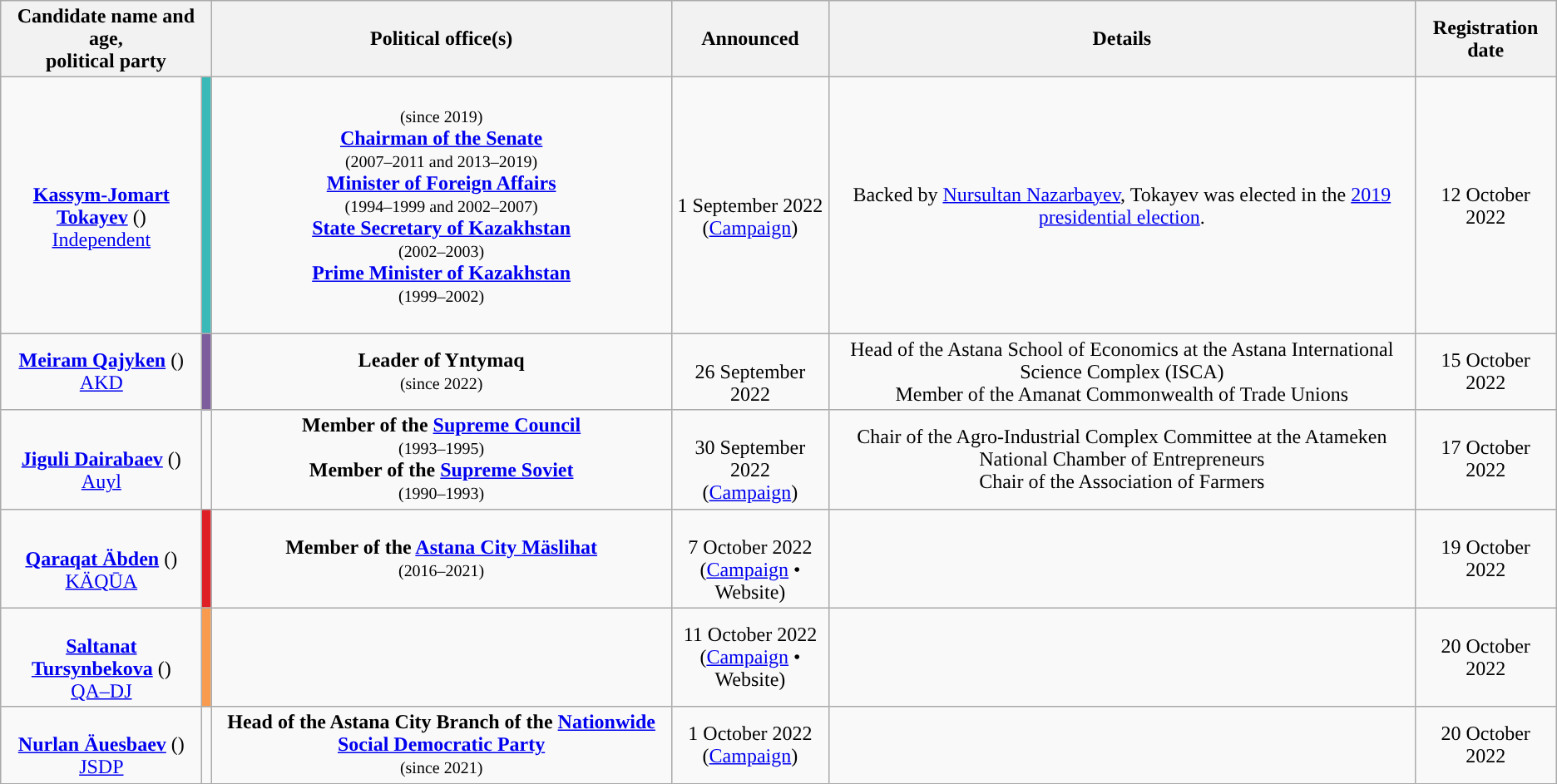<table class="wikitable" style="text-align:center;">
<tr>
<th colspan="2">Candidate name and age,<br>political party</th>
<th>Political office(s)</th>
<th>Announced</th>
<th>Details</th>
<th>Registration date</th>
</tr>
<tr>
<td><br><strong><a href='#'>Kassym-Jomart Tokayev</a></strong> ()<br><a href='#'>Independent</a><br></td>
<td style="background-color:#3AB9B9;"></td>
<td><br><small>(since 2019)</small><br><strong><a href='#'>Chairman of the Senate</a></strong><br><small>(2007–2011 and 2013–2019)</small><br><strong><a href='#'>Minister of Foreign Affairs</a></strong><br><small>(1994–1999 and 2002–2007)</small><br><strong><a href='#'>State Secretary of Kazakhstan</a></strong><br><small>(2002–2003)</small><br><strong><a href='#'>Prime Minister of Kazakhstan</a></strong><br><small>(1999–2002)</small><br><br></td>
<td><br>1 September 2022<br>(<a href='#'>Campaign</a>)</td>
<td>Backed by <a href='#'>Nursultan Nazarbayev</a>, Tokayev was elected in the <a href='#'>2019 presidential election</a>.</td>
<td>12 October 2022</td>
</tr>
<tr>
<td><strong><a href='#'>Meiram Qajyken</a></strong> ()<br><a href='#'>AKD</a></td>
<td style="background-color:#7D5D9C;"></td>
<td><strong>Leader of Yntymaq</strong><br><small>(since 2022)</small></td>
<td><br>26 September 2022</td>
<td>Head of the Astana School of Economics at the Astana International Science Complex (ISCA)<br>Member of the Amanat Commonwealth of Trade Unions</td>
<td>15 October 2022</td>
</tr>
<tr>
<td><br><strong><a href='#'>Jiguli Dairabaev</a></strong> ()<br><a href='#'>Auyl</a></td>
<td style="background-color:"></td>
<td><strong>Member of the <a href='#'>Supreme Council</a></strong><br><small>(1993–1995)</small><br><strong>Member of the <a href='#'>Supreme Soviet</a></strong><br><small>(1990–1993)</small></td>
<td><br>30 September 2022<br>(<a href='#'>Campaign</a>)</td>
<td>Chair of the Agro-Industrial Complex Committee at the Atameken National Chamber of Entrepreneurs<br>Chair of the Association of Farmers</td>
<td>17 October 2022</td>
</tr>
<tr>
<td><br><strong><a href='#'>Qaraqat Äbden</a></strong> ()<br><a href='#'>KÄQŪA</a></td>
<td style="background-color:#DF1F26;"></td>
<td><strong>Member of the <a href='#'>Astana City Mäslihat</a></strong><br><small>(2016–2021)</small></td>
<td><br>7 October 2022<br>(<a href='#'>Campaign</a> • Website)</td>
<td></td>
<td>19 October 2022</td>
</tr>
<tr>
<td><br><strong><a href='#'>Saltanat Tursynbekova</a></strong> ()<br><a href='#'>QA–DJ</a></td>
<td style="background-color:#F89B4F;"></td>
<td></td>
<td>11 October 2022<br>(<a href='#'>Campaign</a> • Website)</td>
<td></td>
<td>20 October 2022</td>
</tr>
<tr>
<td><br><strong><a href='#'>Nurlan Äuesbaev</a></strong> ()<br><a href='#'>JSDP</a></td>
<td style="background-color:"></td>
<td><strong>Head of the Astana City Branch of the <a href='#'>Nationwide Social Democratic Party</a></strong><br><small>(since 2021)</small></td>
<td>1 October 2022<br>(<a href='#'>Campaign</a>)</td>
<td></td>
<td>20 October 2022</td>
</tr>
</table>
